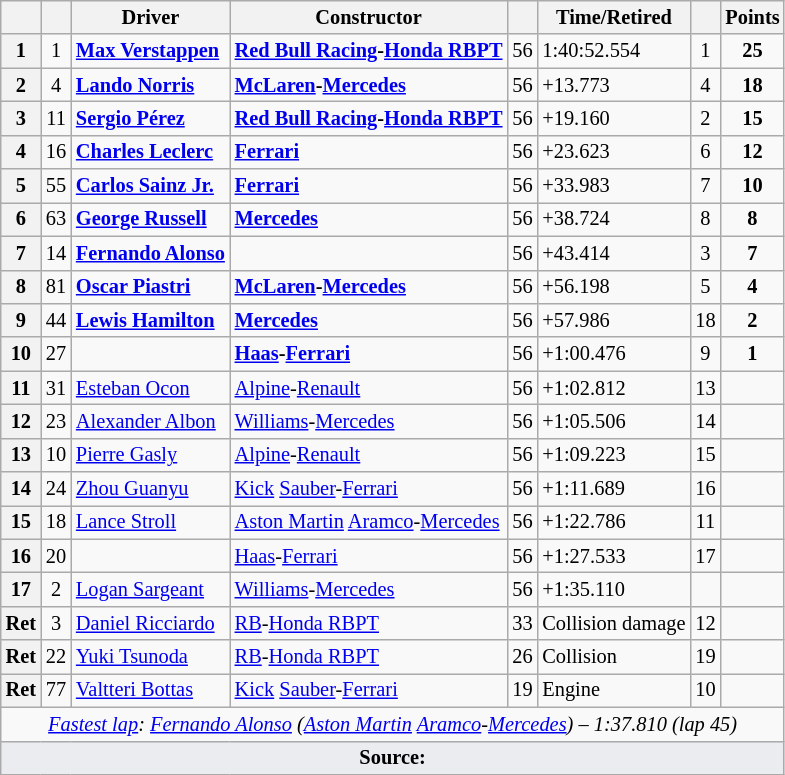<table class="wikitable sortable" style="font-size: 85%;">
<tr>
<th scope="col"></th>
<th scope="col"></th>
<th scope="col">Driver</th>
<th scope="col">Constructor</th>
<th class="unsortable" scope="col"></th>
<th class="unsortable" scope="col">Time/Retired</th>
<th scope="col"></th>
<th scope="col">Points</th>
</tr>
<tr>
<th>1</th>
<td align="center">1</td>
<td data-sort-value="ver"><strong> <a href='#'>Max Verstappen</a></strong></td>
<td><strong><a href='#'>Red Bull Racing</a>-<a href='#'>Honda RBPT</a></strong></td>
<td align="center">56</td>
<td>1:40:52.554</td>
<td align="center">1</td>
<td align="center"><strong>25</strong></td>
</tr>
<tr>
<th>2</th>
<td align="center">4</td>
<td data-sort-value="nor"><strong> <a href='#'>Lando Norris</a></strong></td>
<td><strong><a href='#'>McLaren</a>-<a href='#'>Mercedes</a></strong></td>
<td align="center">56</td>
<td>+13.773</td>
<td align="center">4</td>
<td align="center"><strong>18</strong></td>
</tr>
<tr>
<th>3</th>
<td align="center">11</td>
<td data-sort-value="per"><strong> <a href='#'>Sergio Pérez</a></strong></td>
<td><strong><a href='#'>Red Bull Racing</a>-<a href='#'>Honda RBPT</a></strong></td>
<td align="center">56</td>
<td>+19.160</td>
<td align="center">2</td>
<td align="center"><strong>15</strong></td>
</tr>
<tr>
<th>4</th>
<td align="center">16</td>
<td data-sort-value="lec"><strong> <a href='#'>Charles Leclerc</a></strong></td>
<td><strong><a href='#'>Ferrari</a></strong></td>
<td align="center">56</td>
<td>+23.623</td>
<td align="center">6</td>
<td align="center"><strong>12</strong></td>
</tr>
<tr>
<th>5</th>
<td align="center">55</td>
<td data-sort-value="sai"><strong> <a href='#'>Carlos Sainz Jr.</a></strong></td>
<td><strong><a href='#'>Ferrari</a></strong></td>
<td align="center">56</td>
<td>+33.983</td>
<td align="center">7</td>
<td align="center"><strong>10</strong></td>
</tr>
<tr>
<th>6</th>
<td align="center">63</td>
<td data-sort-value="rus"><strong> <a href='#'>George Russell</a></strong></td>
<td><strong><a href='#'>Mercedes</a></strong></td>
<td align="center">56</td>
<td>+38.724</td>
<td align="center">8</td>
<td align="center"><strong>8</strong></td>
</tr>
<tr>
<th>7</th>
<td align="center">14</td>
<td data-sort-value="alo"> <strong><a href='#'>Fernando Alonso</a></strong></td>
<td></td>
<td align="center">56</td>
<td>+43.414</td>
<td align="center">3</td>
<td align="center"><strong>7</strong></td>
</tr>
<tr>
<th>8</th>
<td align="center">81</td>
<td data-sort-value="pia"><strong> <a href='#'>Oscar Piastri</a></strong></td>
<td><strong><a href='#'>McLaren</a>-<a href='#'>Mercedes</a></strong></td>
<td align="center">56</td>
<td>+56.198</td>
<td align="center">5</td>
<td align="center"><strong>4</strong></td>
</tr>
<tr>
<th>9</th>
<td align="center">44</td>
<td data-sort-value="ham"><strong> <a href='#'>Lewis Hamilton</a></strong></td>
<td><strong><a href='#'>Mercedes</a></strong></td>
<td align="center">56</td>
<td>+57.986</td>
<td align="center">18</td>
<td align="center"><strong>2</strong></td>
</tr>
<tr>
<th>10</th>
<td align="center">27</td>
<td data-sort-value="hul"></td>
<td><strong><a href='#'>Haas</a>-<a href='#'>Ferrari</a></strong></td>
<td align="center">56</td>
<td>+1:00.476</td>
<td align="center">9</td>
<td align="center"><strong>1</strong></td>
</tr>
<tr>
<th>11</th>
<td align="center">31</td>
<td data-sort-value="oco"> <a href='#'>Esteban Ocon</a></td>
<td><a href='#'>Alpine</a>-<a href='#'>Renault</a></td>
<td align="center">56</td>
<td>+1:02.812</td>
<td align="center">13</td>
<td></td>
</tr>
<tr>
<th>12</th>
<td align="center">23</td>
<td data-sort-value="alb"> <a href='#'>Alexander Albon</a></td>
<td><a href='#'>Williams</a>-<a href='#'>Mercedes</a></td>
<td align="center">56</td>
<td>+1:05.506</td>
<td align="center">14</td>
<td></td>
</tr>
<tr>
<th>13</th>
<td align="center">10</td>
<td data-sort-value="gas"> <a href='#'>Pierre Gasly</a></td>
<td><a href='#'>Alpine</a>-<a href='#'>Renault</a></td>
<td align="center">56</td>
<td>+1:09.223</td>
<td align="center">15</td>
<td></td>
</tr>
<tr>
<th>14</th>
<td align="center">24</td>
<td data-sort-value="zho"> <a href='#'>Zhou Guanyu</a></td>
<td><a href='#'>Kick</a> <a href='#'>Sauber</a>-<a href='#'>Ferrari</a></td>
<td align="center">56</td>
<td>+1:11.689</td>
<td align="center">16</td>
<td></td>
</tr>
<tr>
<th>15</th>
<td align="center">18</td>
<td data-sort-value="str"> <a href='#'>Lance Stroll</a></td>
<td><a href='#'>Aston Martin</a> <a href='#'>Aramco</a>-<a href='#'>Mercedes</a></td>
<td align="center">56</td>
<td>+1:22.786</td>
<td align="center">11</td>
<td></td>
</tr>
<tr>
<th>16</th>
<td align="center">20</td>
<td data-sort-value="mag"></td>
<td><a href='#'>Haas</a>-<a href='#'>Ferrari</a></td>
<td align="center">56</td>
<td>+1:27.533</td>
<td align="center">17</td>
<td></td>
</tr>
<tr>
<th>17</th>
<td align="center">2</td>
<td data-sort-value="sar"> <a href='#'>Logan Sargeant</a></td>
<td><a href='#'>Williams</a>-<a href='#'>Mercedes</a></td>
<td align="center">56</td>
<td>+1:35.110</td>
<td align="center"></td>
<td></td>
</tr>
<tr>
<th>Ret</th>
<td align="center">3</td>
<td data-sort-value="ric"> <a href='#'>Daniel Ricciardo</a></td>
<td><a href='#'>RB</a>-<a href='#'>Honda RBPT</a></td>
<td align="center">33</td>
<td>Collision damage</td>
<td align="center">12</td>
<td></td>
</tr>
<tr>
<th>Ret</th>
<td align="center">22</td>
<td data-sort-value="tsu"> <a href='#'>Yuki Tsunoda</a></td>
<td><a href='#'>RB</a>-<a href='#'>Honda RBPT</a></td>
<td align="center">26</td>
<td>Collision</td>
<td align="center">19</td>
<td></td>
</tr>
<tr>
<th>Ret</th>
<td align="center">77</td>
<td data-sort-value="bot"> <a href='#'>Valtteri Bottas</a></td>
<td><a href='#'>Kick</a> <a href='#'>Sauber</a>-<a href='#'>Ferrari</a></td>
<td align="center">19</td>
<td>Engine</td>
<td align="center">10</td>
<td></td>
</tr>
<tr class="sortbottom">
<td colspan="8" align="center"><em><a href='#'>Fastest lap</a>:</em>  <em><a href='#'>Fernando Alonso</a> (<a href='#'>Aston Martin</a> <a href='#'>Aramco</a>-<a href='#'>Mercedes</a>) – 1:37.810 (lap 45)</em></td>
</tr>
<tr>
<td colspan="8" style="background-color:#eaecf0;text-align:center"><strong>Source:</strong></td>
</tr>
</table>
